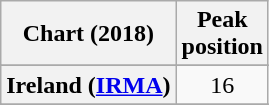<table class="wikitable sortable plainrowheaders" style="text-align:center">
<tr>
<th scope="col">Chart (2018)</th>
<th scope="col">Peak<br> position</th>
</tr>
<tr>
</tr>
<tr>
</tr>
<tr>
</tr>
<tr>
</tr>
<tr>
</tr>
<tr>
</tr>
<tr>
</tr>
<tr>
</tr>
<tr>
</tr>
<tr>
</tr>
<tr>
<th scope="row">Ireland (<a href='#'>IRMA</a>)</th>
<td>16</td>
</tr>
<tr>
</tr>
<tr>
</tr>
<tr>
</tr>
<tr>
</tr>
<tr>
</tr>
<tr>
</tr>
<tr>
</tr>
<tr>
</tr>
<tr>
</tr>
<tr>
</tr>
<tr>
</tr>
<tr>
</tr>
</table>
